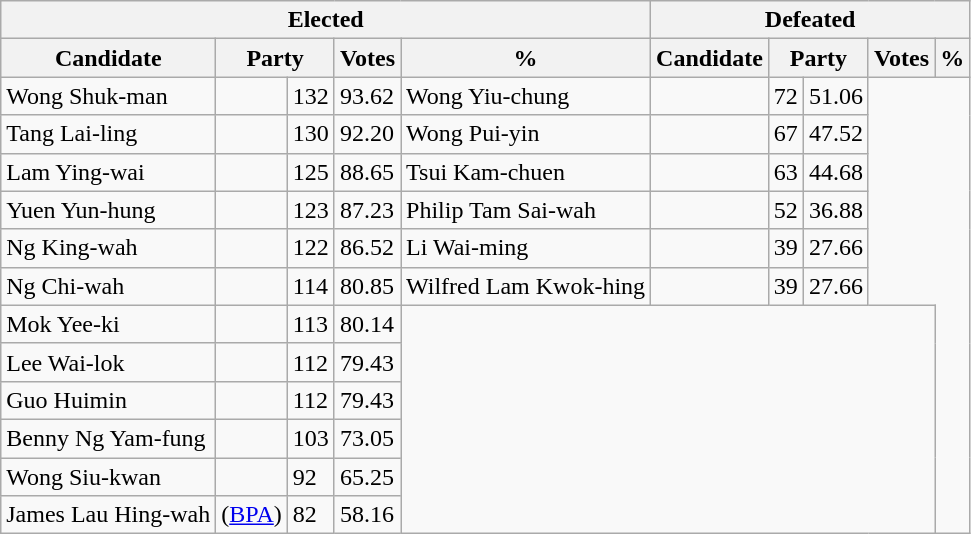<table class="wikitable">
<tr>
<th colspan="5">Elected</th>
<th colspan="5">Defeated</th>
</tr>
<tr>
<th>Candidate</th>
<th colspan="2">Party</th>
<th>Votes</th>
<th>%</th>
<th>Candidate</th>
<th colspan="2">Party</th>
<th>Votes</th>
<th>%</th>
</tr>
<tr>
<td>Wong Shuk-man</td>
<td></td>
<td>132</td>
<td>93.62</td>
<td>Wong Yiu-chung</td>
<td></td>
<td>72</td>
<td>51.06</td>
</tr>
<tr>
<td>Tang Lai-ling</td>
<td></td>
<td>130</td>
<td>92.20</td>
<td>Wong Pui-yin</td>
<td></td>
<td>67</td>
<td>47.52</td>
</tr>
<tr>
<td>Lam Ying-wai</td>
<td></td>
<td>125</td>
<td>88.65</td>
<td>Tsui Kam-chuen</td>
<td></td>
<td>63</td>
<td>44.68</td>
</tr>
<tr>
<td>Yuen Yun-hung</td>
<td></td>
<td>123</td>
<td>87.23</td>
<td>Philip Tam Sai-wah</td>
<td></td>
<td>52</td>
<td>36.88</td>
</tr>
<tr>
<td>Ng King-wah</td>
<td></td>
<td>122</td>
<td>86.52</td>
<td>Li Wai-ming</td>
<td></td>
<td>39</td>
<td>27.66</td>
</tr>
<tr>
<td>Ng Chi-wah</td>
<td></td>
<td>114</td>
<td>80.85</td>
<td>Wilfred Lam Kwok-hing</td>
<td></td>
<td>39</td>
<td>27.66</td>
</tr>
<tr>
<td>Mok Yee-ki</td>
<td></td>
<td>113</td>
<td>80.14</td>
<td colspan="5" rowspan="6"></td>
</tr>
<tr>
<td>Lee Wai-lok</td>
<td></td>
<td>112</td>
<td>79.43</td>
</tr>
<tr>
<td>Guo Huimin</td>
<td></td>
<td>112</td>
<td>79.43</td>
</tr>
<tr>
<td>Benny Ng Yam-fung</td>
<td></td>
<td>103</td>
<td>73.05</td>
</tr>
<tr>
<td>Wong Siu-kwan</td>
<td></td>
<td>92</td>
<td>65.25</td>
</tr>
<tr>
<td>James Lau Hing-wah</td>
<td> (<a href='#'>BPA</a>)</td>
<td>82</td>
<td>58.16</td>
</tr>
</table>
